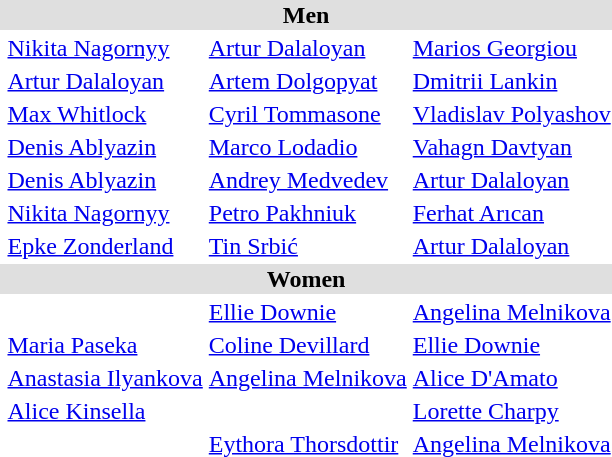<table>
<tr bgcolor="DFDFDF">
<td colspan="4" align="center"><strong>Men</strong></td>
</tr>
<tr>
<td><br></td>
<td> <a href='#'>Nikita Nagornyy</a></td>
<td> <a href='#'>Artur Dalaloyan</a></td>
<td> <a href='#'>Marios Georgiou</a></td>
</tr>
<tr>
<td><br></td>
<td> <a href='#'>Artur Dalaloyan</a></td>
<td> <a href='#'>Artem Dolgopyat</a></td>
<td> <a href='#'>Dmitrii Lankin</a></td>
</tr>
<tr>
<td><br></td>
<td> <a href='#'>Max Whitlock</a></td>
<td> <a href='#'>Cyril Tommasone</a></td>
<td> <a href='#'>Vladislav Polyashov</a></td>
</tr>
<tr>
<td><br></td>
<td> <a href='#'>Denis Ablyazin</a></td>
<td> <a href='#'>Marco Lodadio</a></td>
<td> <a href='#'>Vahagn Davtyan</a></td>
</tr>
<tr>
<td><br></td>
<td> <a href='#'>Denis Ablyazin</a></td>
<td> <a href='#'>Andrey Medvedev</a></td>
<td> <a href='#'>Artur Dalaloyan</a></td>
</tr>
<tr>
<td><br></td>
<td> <a href='#'>Nikita Nagornyy</a></td>
<td> <a href='#'>Petro Pakhniuk</a></td>
<td> <a href='#'>Ferhat Arıcan</a></td>
</tr>
<tr>
<td><br></td>
<td> <a href='#'>Epke Zonderland</a></td>
<td> <a href='#'>Tin Srbić</a></td>
<td> <a href='#'>Artur Dalaloyan</a></td>
</tr>
<tr bgcolor="DFDFDF">
<td colspan="4" align="center"><strong>Women</strong></td>
</tr>
<tr>
<td><br></td>
<td></td>
<td> <a href='#'>Ellie Downie</a></td>
<td> <a href='#'>Angelina Melnikova</a></td>
</tr>
<tr>
<td><br></td>
<td> <a href='#'>Maria Paseka</a></td>
<td> <a href='#'>Coline Devillard</a></td>
<td> <a href='#'>Ellie Downie</a></td>
</tr>
<tr>
<td><br></td>
<td> <a href='#'>Anastasia Ilyankova</a></td>
<td> <a href='#'>Angelina Melnikova</a></td>
<td> <a href='#'>Alice D'Amato</a></td>
</tr>
<tr>
<td><br></td>
<td> <a href='#'>Alice Kinsella</a></td>
<td></td>
<td> <a href='#'>Lorette Charpy</a></td>
</tr>
<tr>
<td><br></td>
<td></td>
<td> <a href='#'>Eythora Thorsdottir</a></td>
<td> <a href='#'>Angelina Melnikova</a></td>
</tr>
</table>
